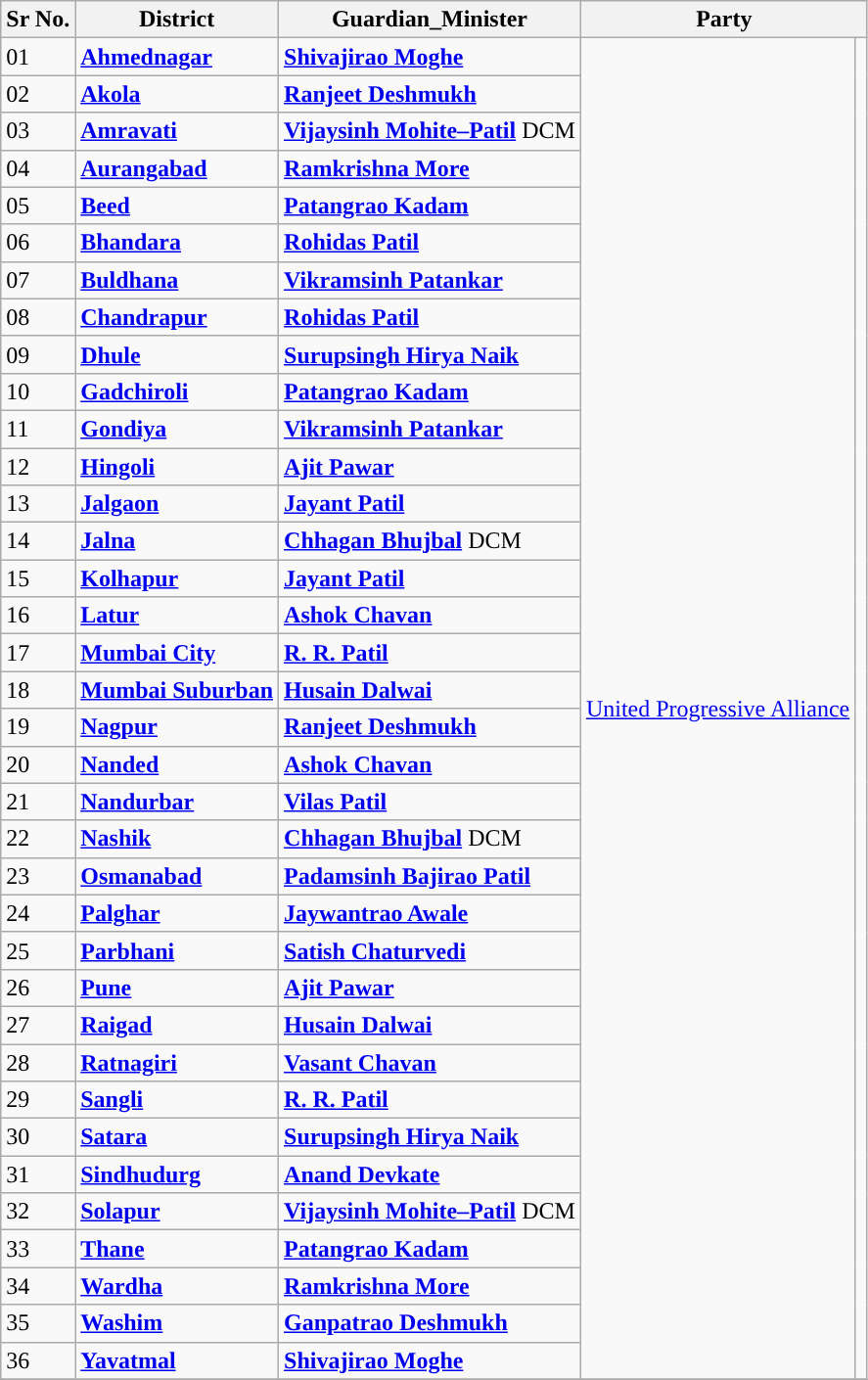<table class="wikitable">
<tr>
<th>Sr No.</th>
<th>District</th>
<th>Guardian_Minister</th>
<th colspan="2" scope="col">Party</th>
</tr>
<tr>
<td>01</td>
<td><strong><a href='#'>Ahmednagar</a></strong></td>
<td><strong><a href='#'>Shivajirao Moghe</a></strong></td>
<td rowspan=36><a href='#'>United Progressive Alliance</a></td>
<td rowspan=36 style="width:1px; background-color: "></td>
</tr>
<tr>
<td>02</td>
<td><strong><a href='#'>Akola</a></strong></td>
<td><strong><a href='#'>Ranjeet Deshmukh</a></strong></td>
</tr>
<tr>
<td>03</td>
<td><strong><a href='#'>Amravati</a></strong></td>
<td><strong><a href='#'>Vijaysinh Mohite–Patil</a></strong> DCM</td>
</tr>
<tr>
<td>04</td>
<td><strong><a href='#'>Aurangabad</a></strong></td>
<td><strong><a href='#'>Ramkrishna More</a></strong></td>
</tr>
<tr>
<td>05</td>
<td><strong><a href='#'>Beed</a></strong></td>
<td><strong><a href='#'>Patangrao Kadam</a></strong></td>
</tr>
<tr>
<td>06</td>
<td><strong><a href='#'>Bhandara</a></strong></td>
<td><strong><a href='#'>Rohidas Patil</a></strong></td>
</tr>
<tr>
<td>07</td>
<td><strong><a href='#'>Buldhana</a></strong></td>
<td><strong><a href='#'>Vikramsinh Patankar</a></strong></td>
</tr>
<tr>
<td>08</td>
<td><strong><a href='#'>Chandrapur</a></strong></td>
<td><strong><a href='#'>Rohidas Patil</a></strong></td>
</tr>
<tr>
<td>09</td>
<td><strong><a href='#'>Dhule</a></strong></td>
<td><strong><a href='#'>Surupsingh Hirya Naik</a></strong></td>
</tr>
<tr>
<td>10</td>
<td><strong><a href='#'>Gadchiroli</a></strong></td>
<td><strong><a href='#'>Patangrao Kadam</a></strong></td>
</tr>
<tr>
<td>11</td>
<td><strong><a href='#'>Gondiya</a></strong></td>
<td><strong><a href='#'>Vikramsinh Patankar</a></strong></td>
</tr>
<tr>
<td>12</td>
<td><strong><a href='#'>Hingoli</a></strong></td>
<td><strong><a href='#'>Ajit Pawar</a></strong></td>
</tr>
<tr>
<td>13</td>
<td><strong><a href='#'>Jalgaon</a></strong></td>
<td><strong><a href='#'>Jayant Patil</a></strong></td>
</tr>
<tr>
<td>14</td>
<td><strong><a href='#'>Jalna</a></strong></td>
<td><strong><a href='#'>Chhagan Bhujbal</a></strong> DCM</td>
</tr>
<tr>
<td>15</td>
<td><strong><a href='#'>Kolhapur</a></strong></td>
<td><strong><a href='#'>Jayant Patil</a></strong></td>
</tr>
<tr>
<td>16</td>
<td><strong><a href='#'>Latur</a></strong></td>
<td><strong><a href='#'>Ashok Chavan</a></strong></td>
</tr>
<tr>
<td>17</td>
<td><strong><a href='#'>Mumbai City</a></strong></td>
<td><strong><a href='#'>R. R. Patil</a></strong></td>
</tr>
<tr>
<td>18</td>
<td><strong><a href='#'>Mumbai Suburban</a></strong></td>
<td><strong><a href='#'>Husain Dalwai</a></strong></td>
</tr>
<tr>
<td>19</td>
<td><strong><a href='#'>Nagpur</a></strong></td>
<td><strong><a href='#'>Ranjeet Deshmukh</a></strong></td>
</tr>
<tr>
<td>20</td>
<td><strong><a href='#'>Nanded</a></strong></td>
<td><strong><a href='#'>Ashok Chavan</a></strong></td>
</tr>
<tr>
<td>21</td>
<td><strong><a href='#'>Nandurbar</a></strong></td>
<td><strong><a href='#'>Vilas Patil</a></strong></td>
</tr>
<tr>
<td>22</td>
<td><strong><a href='#'>Nashik</a></strong></td>
<td><strong><a href='#'>Chhagan Bhujbal</a></strong> DCM</td>
</tr>
<tr>
<td>23</td>
<td><strong><a href='#'>Osmanabad</a></strong></td>
<td><strong><a href='#'>Padamsinh Bajirao Patil</a></strong></td>
</tr>
<tr>
<td>24</td>
<td><strong><a href='#'>Palghar</a></strong></td>
<td><strong><a href='#'>Jaywantrao Awale</a></strong></td>
</tr>
<tr>
<td>25</td>
<td><strong><a href='#'>Parbhani</a></strong></td>
<td><strong><a href='#'>Satish Chaturvedi</a></strong></td>
</tr>
<tr>
<td>26</td>
<td><strong><a href='#'>Pune</a></strong></td>
<td><strong><a href='#'>Ajit Pawar</a></strong></td>
</tr>
<tr>
<td>27</td>
<td><strong><a href='#'>Raigad</a></strong></td>
<td><strong><a href='#'>Husain Dalwai</a></strong></td>
</tr>
<tr>
<td>28</td>
<td><strong><a href='#'>Ratnagiri</a></strong></td>
<td><strong><a href='#'>Vasant Chavan</a></strong></td>
</tr>
<tr>
<td>29</td>
<td><strong><a href='#'>Sangli</a></strong></td>
<td><strong><a href='#'>R. R. Patil</a></strong></td>
</tr>
<tr>
<td>30</td>
<td><strong><a href='#'>Satara</a></strong></td>
<td><strong><a href='#'>Surupsingh Hirya Naik</a></strong></td>
</tr>
<tr>
<td>31</td>
<td><strong><a href='#'>Sindhudurg</a></strong></td>
<td><strong><a href='#'>Anand Devkate</a></strong></td>
</tr>
<tr>
<td>32</td>
<td><strong><a href='#'>Solapur</a></strong></td>
<td><strong><a href='#'>Vijaysinh Mohite–Patil</a></strong>  DCM</td>
</tr>
<tr>
<td>33</td>
<td><strong><a href='#'>Thane</a></strong></td>
<td><strong><a href='#'>Patangrao Kadam</a></strong></td>
</tr>
<tr>
<td>34</td>
<td><strong><a href='#'>Wardha</a></strong></td>
<td><strong><a href='#'>Ramkrishna More</a></strong></td>
</tr>
<tr>
<td>35</td>
<td><strong><a href='#'>Washim</a></strong></td>
<td><strong><a href='#'>Ganpatrao Deshmukh</a></strong></td>
</tr>
<tr>
<td>36</td>
<td><strong><a href='#'>Yavatmal</a></strong></td>
<td><strong><a href='#'>Shivajirao Moghe</a></strong></td>
</tr>
<tr>
</tr>
</table>
